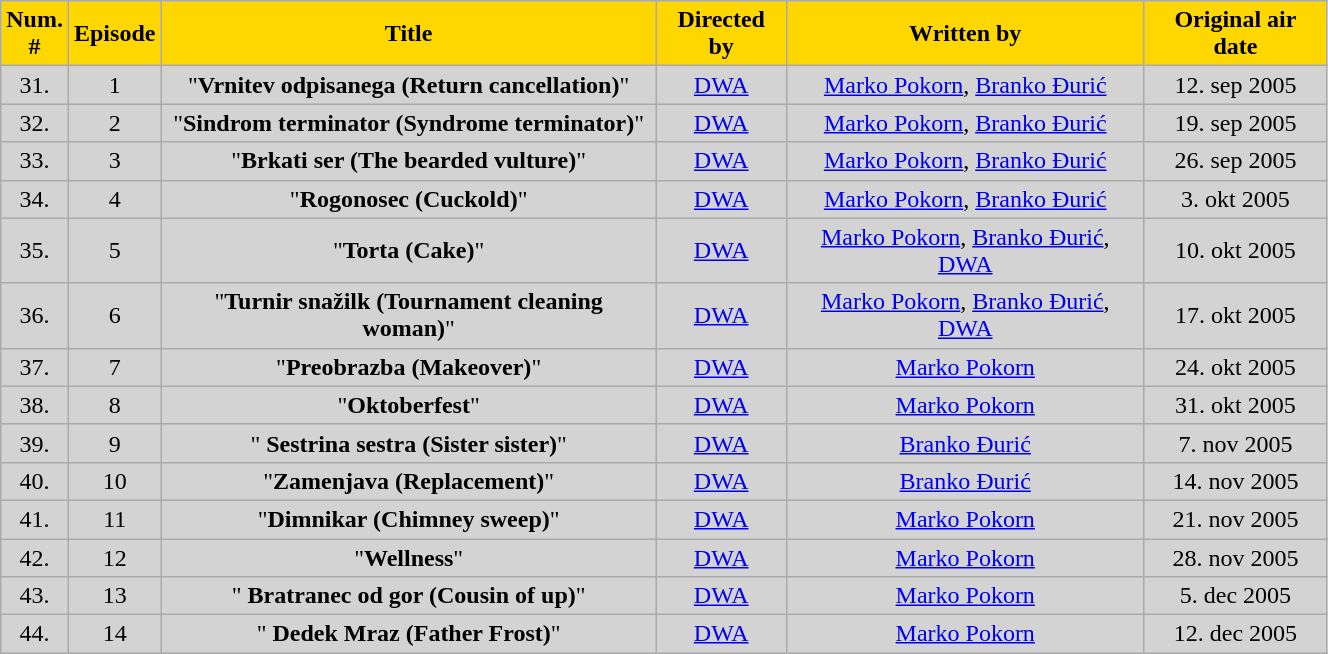<table class="wikitable" style="width:70%; background:#D3D3D3">
<tr>
<th style="background:#ffd700; color:#000; text-align:center;">Num.<br>#</th>
<th style="background:#ffd700; color:#000; text-align:center;">Episode</th>
<th style="background:#ffd700; color:#000; text-align:center;">Title</th>
<th style="background:#ffd700; color:#000; text-align:center;">Directed by</th>
<th style="background:#ffd700; color:#000; text-align:center;">Written by</th>
<th style="background:#ffd700; color:#000; text-align:center;">Original air date</th>
</tr>
<tr>
<td align=center>31.</td>
<td align=center>1</td>
<td align=center>"<strong>Vrnitev odpisanega (Return cancellation)</strong>"</td>
<td align=center><a href='#'>DWA</a></td>
<td align=center><a href='#'>Marko Pokorn</a>, <a href='#'>Branko Đurić</a></td>
<td align=center>12. sep 2005</td>
</tr>
<tr>
<td align=center>32.</td>
<td align=center>2</td>
<td align=center>"<strong>Sindrom terminator (Syndrome terminator)</strong>"</td>
<td align=center><a href='#'>DWA</a></td>
<td align=center><a href='#'>Marko Pokorn</a>, <a href='#'>Branko Đurić</a></td>
<td align=center>19. sep 2005</td>
</tr>
<tr>
<td align=center>33.</td>
<td align=center>3</td>
<td align=center>"<strong>Brkati ser (The bearded vulture)</strong>"</td>
<td align=center><a href='#'>DWA</a></td>
<td align=center><a href='#'>Marko Pokorn</a>, <a href='#'>Branko Đurić</a></td>
<td align=center>26. sep 2005</td>
</tr>
<tr>
<td align=center>34.</td>
<td align=center>4</td>
<td align=center>"<strong>Rogonosec (Cuckold)</strong>"</td>
<td align=center><a href='#'>DWA</a></td>
<td align=center><a href='#'>Marko Pokorn</a>, <a href='#'>Branko Đurić</a></td>
<td align=center>3. okt 2005</td>
</tr>
<tr>
<td align=center>35.</td>
<td align=center>5</td>
<td align=center>"<strong>Torta (Cake)</strong>"</td>
<td align=center><a href='#'>DWA</a></td>
<td align=center><a href='#'>Marko Pokorn</a>, <a href='#'>Branko Đurić</a>, <a href='#'>DWA</a></td>
<td align=center>10. okt 2005</td>
</tr>
<tr>
<td align=center>36.</td>
<td align=center>6</td>
<td align=center>"<strong>Turnir snažilk (Tournament cleaning woman)</strong>"</td>
<td align=center><a href='#'>DWA</a></td>
<td align=center><a href='#'>Marko Pokorn</a>, <a href='#'>Branko Đurić</a>, <a href='#'>DWA</a></td>
<td align=center>17. okt 2005</td>
</tr>
<tr>
<td align=center>37.</td>
<td align=center>7</td>
<td align=center>"<strong>Preobrazba (Makeover)</strong>"</td>
<td align=center><a href='#'>DWA</a></td>
<td align=center><a href='#'>Marko Pokorn</a></td>
<td align=center>24. okt 2005</td>
</tr>
<tr>
<td align=center>38.</td>
<td align=center>8</td>
<td align=center>"<strong>Oktoberfest</strong>"</td>
<td align=center><a href='#'>DWA</a></td>
<td align=center><a href='#'>Marko Pokorn</a></td>
<td align=center>31. okt 2005</td>
</tr>
<tr>
<td align=center>39.</td>
<td align=center>9</td>
<td align=center>"<strong> Sestrina sestra (Sister sister)</strong>"</td>
<td align=center><a href='#'>DWA</a></td>
<td align=center><a href='#'>Branko Đurić</a></td>
<td align=center>7. nov 2005</td>
</tr>
<tr>
<td align=center>40.</td>
<td align=center>10</td>
<td align=center>"<strong>Zamenjava (Replacement)</strong>"</td>
<td align=center><a href='#'>DWA</a></td>
<td align=center><a href='#'>Branko Đurić</a></td>
<td align=center>14. nov 2005</td>
</tr>
<tr>
<td align=center>41.</td>
<td align=center>11</td>
<td align=center>"<strong>Dimnikar (Chimney sweep)</strong>"</td>
<td align=center><a href='#'>DWA</a></td>
<td align=center><a href='#'>Marko Pokorn</a></td>
<td align=center>21. nov 2005</td>
</tr>
<tr>
<td align=center>42.</td>
<td align=center>12</td>
<td align=center>"<strong>Wellness</strong>"</td>
<td align=center><a href='#'>DWA</a></td>
<td align=center><a href='#'>Marko Pokorn</a></td>
<td align=center>28. nov 2005</td>
</tr>
<tr>
<td align=center>43.</td>
<td align=center>13</td>
<td align=center>"<strong> Bratranec od gor (Cousin of up)</strong>"</td>
<td align=center><a href='#'>DWA</a></td>
<td align=center><a href='#'>Marko Pokorn</a></td>
<td align=center>5. dec 2005</td>
</tr>
<tr>
<td align=center>44.</td>
<td align=center>14</td>
<td align=center>"<strong> Dedek Mraz (Father Frost)</strong>"</td>
<td align=center><a href='#'>DWA</a></td>
<td align=center><a href='#'>Marko Pokorn</a></td>
<td align=center>12. dec 2005</td>
</tr>
</table>
